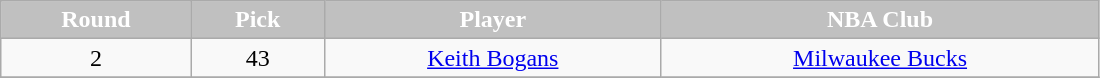<table class="wikitable" width="58%">
<tr align="center"  style="background:silver;color:#FFFFFF;">
<td><strong>Round</strong></td>
<td><strong>Pick</strong></td>
<td><strong>Player</strong></td>
<td><strong>NBA Club</strong></td>
</tr>
<tr align="center" bgcolor="">
<td>2</td>
<td>43</td>
<td><a href='#'>Keith Bogans</a></td>
<td><a href='#'>Milwaukee Bucks</a></td>
</tr>
<tr align="center" bgcolor="">
</tr>
</table>
